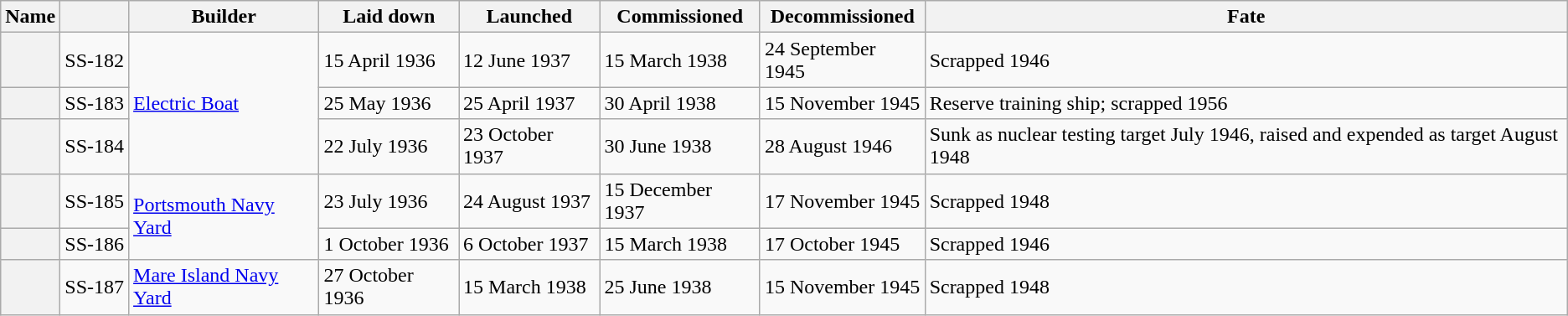<table class="sortable wikitable plainrowheaders">
<tr>
<th scope="col">Name</th>
<th scope="col"></th>
<th scope="col">Builder</th>
<th scope="col">Laid down</th>
<th scope="col">Launched</th>
<th scope="col">Commissioned</th>
<th scope="col">Decommissioned</th>
<th scope="col">Fate</th>
</tr>
<tr>
<th scope="row"></th>
<td style="white-space: nowrap;">SS-182</td>
<td rowspan="3"><a href='#'>Electric Boat</a></td>
<td>15 April 1936</td>
<td>12 June 1937</td>
<td>15 March 1938</td>
<td>24 September 1945</td>
<td>Scrapped 1946</td>
</tr>
<tr>
<th scope="row"></th>
<td>SS-183</td>
<td>25 May 1936</td>
<td>25 April 1937</td>
<td>30 April 1938</td>
<td>15 November 1945</td>
<td>Reserve training ship; scrapped 1956</td>
</tr>
<tr>
<th scope="row"></th>
<td>SS-184</td>
<td>22 July 1936</td>
<td>23 October 1937</td>
<td>30 June 1938</td>
<td>28 August 1946</td>
<td>Sunk as nuclear testing target July 1946, raised and expended as target August 1948</td>
</tr>
<tr>
<th scope="row"></th>
<td>SS-185</td>
<td rowspan="2"><a href='#'>Portsmouth Navy Yard</a></td>
<td>23 July 1936</td>
<td>24 August 1937</td>
<td>15 December 1937</td>
<td>17 November 1945</td>
<td>Scrapped 1948</td>
</tr>
<tr>
<th scope="row"></th>
<td>SS-186</td>
<td>1 October 1936</td>
<td>6 October 1937</td>
<td>15 March 1938</td>
<td>17 October 1945</td>
<td>Scrapped 1946</td>
</tr>
<tr>
<th scope="row"></th>
<td>SS-187</td>
<td><a href='#'>Mare Island Navy Yard</a></td>
<td>27 October 1936</td>
<td>15 March 1938</td>
<td>25 June 1938</td>
<td>15 November 1945</td>
<td>Scrapped 1948</td>
</tr>
</table>
